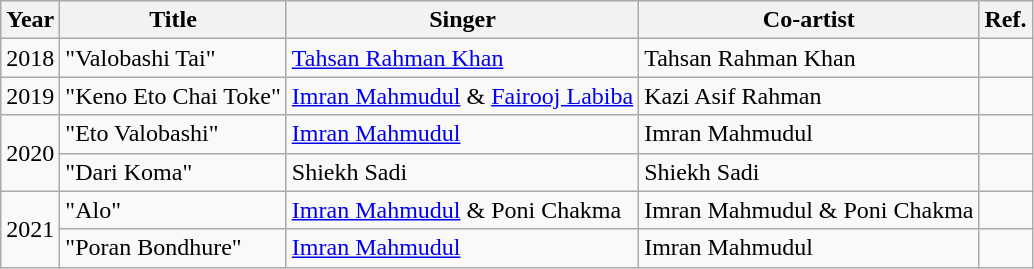<table class="wikitable">
<tr>
<th>Year</th>
<th>Title</th>
<th>Singer</th>
<th>Co-artist</th>
<th>Ref.</th>
</tr>
<tr>
<td>2018</td>
<td>"Valobashi Tai"</td>
<td><a href='#'>Tahsan Rahman Khan</a></td>
<td>Tahsan Rahman Khan</td>
<td></td>
</tr>
<tr>
<td>2019</td>
<td>"Keno Eto Chai Toke"</td>
<td><a href='#'>Imran Mahmudul</a> & <a href='#'>Fairooj Labiba</a></td>
<td>Kazi Asif Rahman</td>
<td></td>
</tr>
<tr>
<td rowspan="2">2020</td>
<td>"Eto Valobashi"</td>
<td><a href='#'>Imran Mahmudul</a></td>
<td>Imran Mahmudul</td>
<td></td>
</tr>
<tr>
<td>"Dari Koma"</td>
<td>Shiekh Sadi</td>
<td>Shiekh Sadi</td>
<td></td>
</tr>
<tr>
<td rowspan="2">2021</td>
<td>"Alo"</td>
<td><a href='#'>Imran Mahmudul</a> & Poni Chakma</td>
<td>Imran Mahmudul & Poni Chakma</td>
<td></td>
</tr>
<tr>
<td>"Poran Bondhure"</td>
<td><a href='#'>Imran Mahmudul</a></td>
<td>Imran Mahmudul</td>
<td></td>
</tr>
</table>
